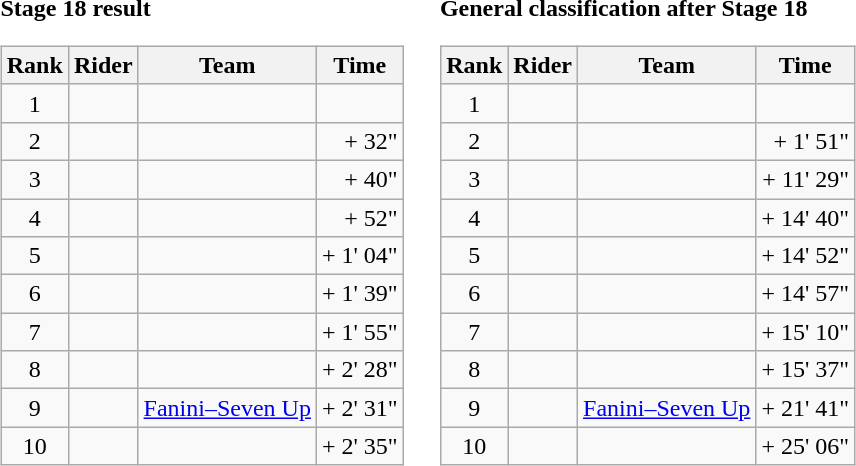<table>
<tr>
<td><strong>Stage 18 result</strong><br><table class="wikitable">
<tr>
<th scope="col">Rank</th>
<th scope="col">Rider</th>
<th scope="col">Team</th>
<th scope="col">Time</th>
</tr>
<tr>
<td style="text-align:center;">1</td>
<td></td>
<td></td>
<td style="text-align:right;"></td>
</tr>
<tr>
<td style="text-align:center;">2</td>
<td></td>
<td></td>
<td style="text-align:right;">+ 32"</td>
</tr>
<tr>
<td style="text-align:center;">3</td>
<td></td>
<td></td>
<td style="text-align:right;">+ 40"</td>
</tr>
<tr>
<td style="text-align:center;">4</td>
<td></td>
<td></td>
<td style="text-align:right;">+ 52"</td>
</tr>
<tr>
<td style="text-align:center;">5</td>
<td></td>
<td></td>
<td style="text-align:right;">+ 1' 04"</td>
</tr>
<tr>
<td style="text-align:center;">6</td>
<td></td>
<td></td>
<td style="text-align:right;">+ 1' 39"</td>
</tr>
<tr>
<td style="text-align:center;">7</td>
<td></td>
<td></td>
<td style="text-align:right;">+ 1' 55"</td>
</tr>
<tr>
<td style="text-align:center;">8</td>
<td></td>
<td></td>
<td style="text-align:right;">+ 2' 28"</td>
</tr>
<tr>
<td style="text-align:center;">9</td>
<td></td>
<td><a href='#'>Fanini–Seven Up</a></td>
<td style="text-align:right;">+ 2' 31"</td>
</tr>
<tr>
<td style="text-align:center;">10</td>
<td></td>
<td></td>
<td style="text-align:right;">+ 2' 35"</td>
</tr>
</table>
</td>
<td></td>
<td><strong>General classification after Stage 18</strong><br><table class="wikitable">
<tr>
<th scope="col">Rank</th>
<th scope="col">Rider</th>
<th scope="col">Team</th>
<th scope="col">Time</th>
</tr>
<tr>
<td style="text-align:center;">1</td>
<td></td>
<td></td>
<td style="text-align:right;"></td>
</tr>
<tr>
<td style="text-align:center;">2</td>
<td></td>
<td></td>
<td style="text-align:right;">+ 1' 51"</td>
</tr>
<tr>
<td style="text-align:center;">3</td>
<td></td>
<td></td>
<td style="text-align:right;">+ 11' 29"</td>
</tr>
<tr>
<td style="text-align:center;">4</td>
<td></td>
<td></td>
<td style="text-align:right;">+ 14' 40"</td>
</tr>
<tr>
<td style="text-align:center;">5</td>
<td></td>
<td></td>
<td style="text-align:right;">+ 14' 52"</td>
</tr>
<tr>
<td style="text-align:center;">6</td>
<td></td>
<td></td>
<td style="text-align:right;">+ 14' 57"</td>
</tr>
<tr>
<td style="text-align:center;">7</td>
<td></td>
<td></td>
<td style="text-align:right;">+ 15' 10"</td>
</tr>
<tr>
<td style="text-align:center;">8</td>
<td></td>
<td></td>
<td style="text-align:right;">+ 15' 37"</td>
</tr>
<tr>
<td style="text-align:center;">9</td>
<td></td>
<td><a href='#'>Fanini–Seven Up</a></td>
<td style="text-align:right;">+ 21' 41"</td>
</tr>
<tr>
<td style="text-align:center;">10</td>
<td></td>
<td></td>
<td style="text-align:right;">+ 25' 06"</td>
</tr>
</table>
</td>
</tr>
</table>
